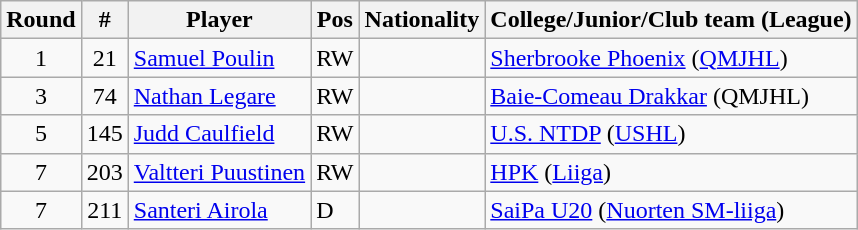<table class="wikitable">
<tr>
<th>Round</th>
<th>#</th>
<th>Player</th>
<th>Pos</th>
<th>Nationality</th>
<th>College/Junior/Club team (League)</th>
</tr>
<tr>
<td style="text-align:center;">1</td>
<td style="text-align:center;">21</td>
<td><a href='#'>Samuel Poulin</a></td>
<td>RW</td>
<td></td>
<td><a href='#'>Sherbrooke Phoenix</a> (<a href='#'>QMJHL</a>)</td>
</tr>
<tr>
<td style="text-align:center;">3</td>
<td style="text-align:center;">74</td>
<td><a href='#'>Nathan Legare</a></td>
<td>RW</td>
<td></td>
<td><a href='#'>Baie-Comeau Drakkar</a> (QMJHL)</td>
</tr>
<tr>
<td style="text-align:center;">5</td>
<td style="text-align:center;">145</td>
<td><a href='#'>Judd Caulfield</a></td>
<td>RW</td>
<td></td>
<td><a href='#'>U.S. NTDP</a> (<a href='#'>USHL</a>)</td>
</tr>
<tr>
<td style="text-align:center;">7</td>
<td style="text-align:center;">203</td>
<td><a href='#'>Valtteri Puustinen</a></td>
<td>RW</td>
<td></td>
<td><a href='#'>HPK</a> (<a href='#'>Liiga</a>)</td>
</tr>
<tr>
<td style="text-align:center;">7</td>
<td style="text-align:center;">211</td>
<td><a href='#'>Santeri Airola</a></td>
<td>D</td>
<td></td>
<td><a href='#'>SaiPa U20</a> (<a href='#'>Nuorten SM-liiga</a>)</td>
</tr>
</table>
